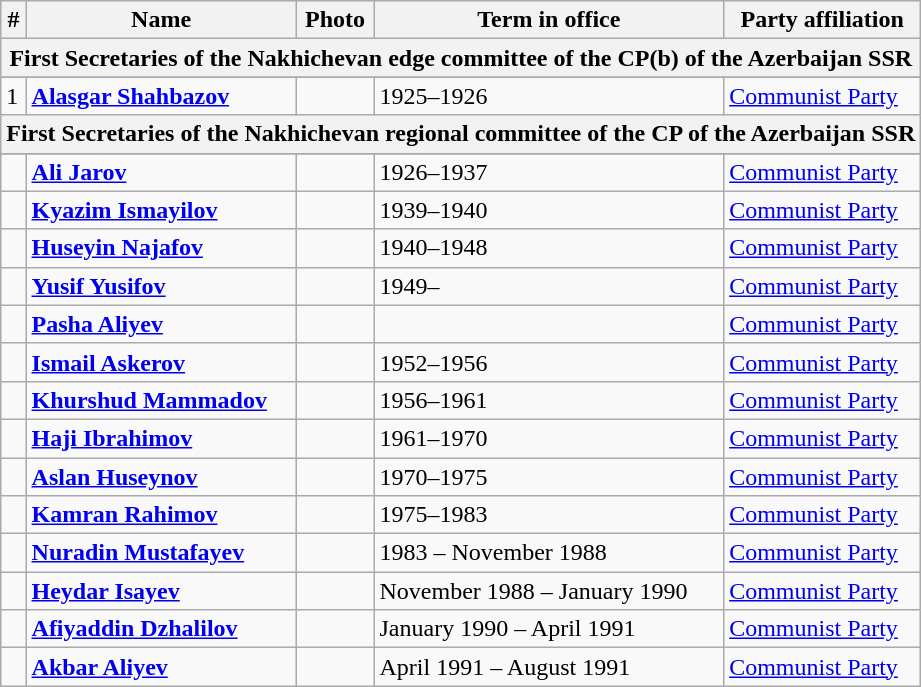<table class=wikitable align="center">
<tr>
<th>#</th>
<th>Name</th>
<th>Photo</th>
<th>Term in office</th>
<th>Party affiliation</th>
</tr>
<tr>
<th colspan=8>First Secretaries of the Nakhichevan edge committee of the CP(b) of the Azerbaijan SSR</th>
</tr>
<tr>
</tr>
<tr>
<td>1</td>
<td><strong><a href='#'>Alasgar Shahbazov</a></strong></td>
<td></td>
<td>1925–1926</td>
<td><a href='#'>Communist Party</a></td>
</tr>
<tr>
<th colspan=8>First Secretaries of the Nakhichevan regional committee of the CP of the Azerbaijan SSR</th>
</tr>
<tr>
</tr>
<tr>
<td></td>
<td><strong><a href='#'>Ali Jarov</a></strong></td>
<td></td>
<td>1926–1937</td>
<td><a href='#'>Communist Party</a></td>
</tr>
<tr>
<td></td>
<td><strong><a href='#'>Kyazim Ismayilov</a></strong></td>
<td></td>
<td>1939–1940</td>
<td><a href='#'>Communist Party</a></td>
</tr>
<tr>
<td></td>
<td><strong><a href='#'>Huseyin Najafov</a></strong></td>
<td></td>
<td>1940–1948</td>
<td><a href='#'>Communist Party</a></td>
</tr>
<tr>
<td></td>
<td><strong><a href='#'>Yusif Yusifov</a></strong></td>
<td></td>
<td>1949–</td>
<td><a href='#'>Communist Party</a></td>
</tr>
<tr>
<td></td>
<td><strong><a href='#'>Pasha Aliyev</a></strong></td>
<td></td>
<td></td>
<td><a href='#'>Communist Party</a></td>
</tr>
<tr>
<td></td>
<td><strong><a href='#'>Ismail Askerov</a></strong></td>
<td></td>
<td>1952–1956</td>
<td><a href='#'>Communist Party</a></td>
</tr>
<tr>
<td></td>
<td><strong><a href='#'>Khurshud Mammadov</a></strong></td>
<td></td>
<td>1956–1961</td>
<td><a href='#'>Communist Party</a></td>
</tr>
<tr>
<td></td>
<td><strong><a href='#'>Haji Ibrahimov</a></strong></td>
<td></td>
<td>1961–1970</td>
<td><a href='#'>Communist Party</a></td>
</tr>
<tr>
<td></td>
<td><strong><a href='#'>Aslan Huseynov</a></strong></td>
<td></td>
<td>1970–1975</td>
<td><a href='#'>Communist Party</a></td>
</tr>
<tr>
<td></td>
<td><strong><a href='#'>Kamran Rahimov</a></strong></td>
<td></td>
<td>1975–1983</td>
<td><a href='#'>Communist Party</a></td>
</tr>
<tr>
<td></td>
<td><strong><a href='#'>Nuradin Mustafayev</a></strong></td>
<td></td>
<td>1983 – November 1988</td>
<td><a href='#'>Communist Party</a></td>
</tr>
<tr>
<td></td>
<td><strong><a href='#'>Heydar Isayev</a></strong></td>
<td></td>
<td>November 1988 – January 1990</td>
<td><a href='#'>Communist Party</a></td>
</tr>
<tr>
<td></td>
<td><strong><a href='#'>Afiyaddin Dzhalilov</a></strong></td>
<td></td>
<td>January 1990 – April 1991</td>
<td><a href='#'>Communist Party</a></td>
</tr>
<tr>
<td></td>
<td><strong><a href='#'>Akbar Aliyev</a></strong></td>
<td></td>
<td>April 1991 – August 1991</td>
<td><a href='#'>Communist Party</a></td>
</tr>
</table>
